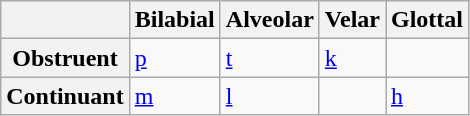<table class="wikitable">
<tr>
<th></th>
<th>Bilabial</th>
<th>Alveolar</th>
<th>Velar</th>
<th>Glottal</th>
</tr>
<tr>
<th>Obstruent</th>
<td><a href='#'>p</a></td>
<td><a href='#'>t</a></td>
<td><a href='#'>k</a></td>
<td></td>
</tr>
<tr>
<th>Continuant</th>
<td><a href='#'>m</a></td>
<td><a href='#'>l</a></td>
<td></td>
<td><a href='#'>h</a></td>
</tr>
</table>
